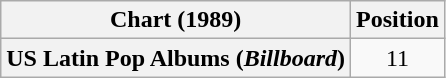<table class="wikitable plainrowheaders" style="text-align:center">
<tr>
<th>Chart (1989)</th>
<th>Position</th>
</tr>
<tr>
<th scope="row" style="text-align:left;">US Latin Pop Albums (<em>Billboard</em>)</th>
<td style="text-align:center;">11</td>
</tr>
</table>
